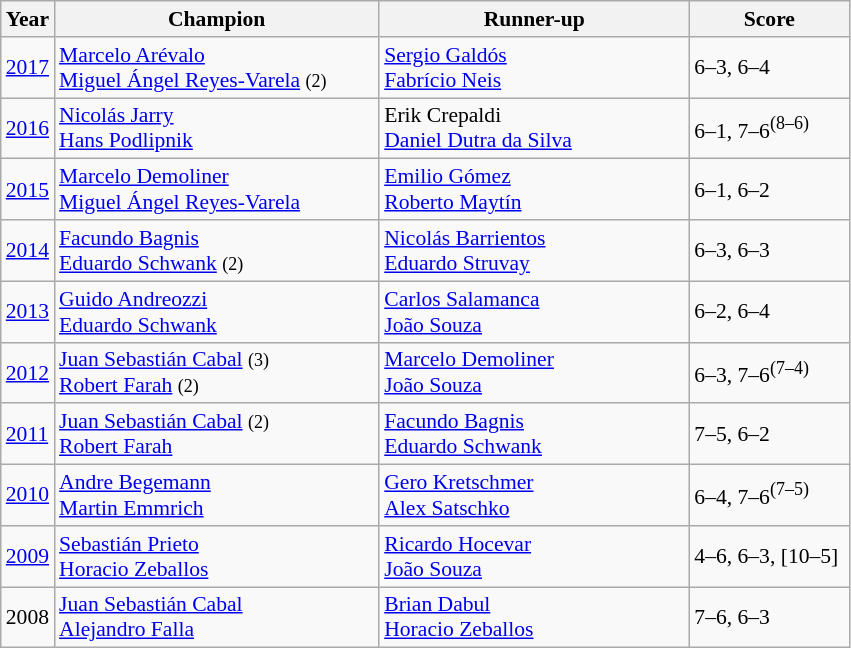<table class="wikitable" style="font-size:90%">
<tr>
<th>Year</th>
<th width="210">Champion</th>
<th width="200">Runner-up</th>
<th width="100">Score</th>
</tr>
<tr>
<td><a href='#'>2017</a></td>
<td> <a href='#'>Marcelo Arévalo</a><br> <a href='#'>Miguel Ángel Reyes-Varela</a> <small>(2)</small></td>
<td> <a href='#'>Sergio Galdós</a><br> <a href='#'>Fabrício Neis</a></td>
<td>6–3, 6–4</td>
</tr>
<tr>
<td><a href='#'>2016</a></td>
<td> <a href='#'>Nicolás Jarry</a><br> <a href='#'>Hans Podlipnik</a></td>
<td> Erik Crepaldi<br> <a href='#'>Daniel Dutra da Silva</a></td>
<td>6–1, 7–6<sup>(8–6)</sup></td>
</tr>
<tr>
<td><a href='#'>2015</a></td>
<td> <a href='#'>Marcelo Demoliner</a><br> <a href='#'>Miguel Ángel Reyes-Varela</a></td>
<td> <a href='#'>Emilio Gómez</a><br> <a href='#'>Roberto Maytín</a></td>
<td>6–1, 6–2</td>
</tr>
<tr>
<td><a href='#'>2014</a></td>
<td> <a href='#'>Facundo Bagnis</a><br> <a href='#'>Eduardo Schwank</a> <small>(2)</small></td>
<td> <a href='#'>Nicolás Barrientos</a><br> <a href='#'>Eduardo Struvay</a></td>
<td>6–3, 6–3</td>
</tr>
<tr>
<td><a href='#'>2013</a></td>
<td> <a href='#'>Guido Andreozzi</a> <br>  <a href='#'>Eduardo Schwank</a></td>
<td> <a href='#'>Carlos Salamanca</a> <br>  <a href='#'>João Souza</a></td>
<td>6–2, 6–4</td>
</tr>
<tr>
<td><a href='#'>2012</a></td>
<td> <a href='#'>Juan Sebastián Cabal</a> <small>(3)</small> <br>  <a href='#'>Robert Farah</a> <small>(2)</small></td>
<td> <a href='#'>Marcelo Demoliner</a> <br>  <a href='#'>João Souza</a></td>
<td>6–3, 7–6<sup>(7–4)</sup></td>
</tr>
<tr>
<td><a href='#'>2011</a></td>
<td> <a href='#'>Juan Sebastián Cabal</a> <small>(2)</small> <br>  <a href='#'>Robert Farah</a></td>
<td> <a href='#'>Facundo Bagnis</a> <br>  <a href='#'>Eduardo Schwank</a></td>
<td>7–5, 6–2</td>
</tr>
<tr>
<td><a href='#'>2010</a></td>
<td> <a href='#'>Andre Begemann</a> <br>  <a href='#'>Martin Emmrich</a></td>
<td> <a href='#'>Gero Kretschmer</a> <br>  <a href='#'>Alex Satschko</a></td>
<td>6–4, 7–6<sup>(7–5)</sup></td>
</tr>
<tr>
<td><a href='#'>2009</a></td>
<td> <a href='#'>Sebastián Prieto</a> <br>  <a href='#'>Horacio Zeballos</a></td>
<td> <a href='#'>Ricardo Hocevar</a> <br>  <a href='#'>João Souza</a></td>
<td>4–6, 6–3, [10–5]</td>
</tr>
<tr>
<td>2008</td>
<td> <a href='#'>Juan Sebastián Cabal</a> <br>  <a href='#'>Alejandro Falla</a></td>
<td> <a href='#'>Brian Dabul</a> <br>  <a href='#'>Horacio Zeballos</a></td>
<td>7–6, 6–3</td>
</tr>
</table>
